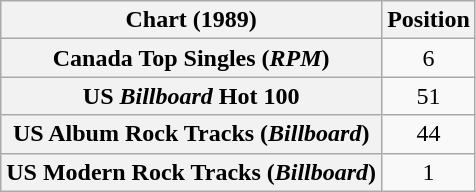<table class="wikitable sortable plainrowheaders" style="text-align:center">
<tr>
<th>Chart (1989)</th>
<th>Position</th>
</tr>
<tr>
<th scope="row">Canada Top Singles (<em>RPM</em>)</th>
<td>6</td>
</tr>
<tr>
<th scope="row">US <em>Billboard</em> Hot 100</th>
<td>51</td>
</tr>
<tr>
<th scope="row">US Album Rock Tracks (<em>Billboard</em>)</th>
<td>44</td>
</tr>
<tr>
<th scope="row">US Modern Rock Tracks (<em>Billboard</em>)</th>
<td>1</td>
</tr>
</table>
